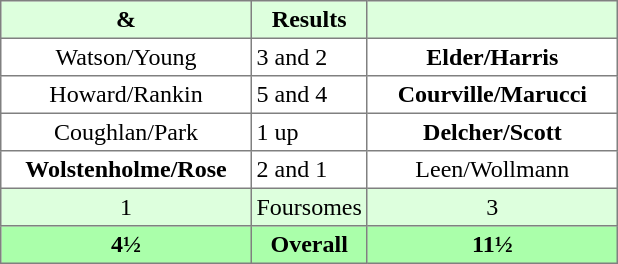<table border="1" cellpadding="3" style="border-collapse:collapse; text-align:center;">
<tr style="background:#ddffdd;">
<th width=160> & </th>
<th>Results</th>
<th width=160></th>
</tr>
<tr>
<td>Watson/Young</td>
<td align=left> 3 and 2</td>
<td><strong>Elder/Harris</strong></td>
</tr>
<tr>
<td>Howard/Rankin</td>
<td align=left> 5 and 4</td>
<td><strong>Courville/Marucci</strong></td>
</tr>
<tr>
<td>Coughlan/Park</td>
<td align=left> 1 up</td>
<td><strong>Delcher/Scott</strong></td>
</tr>
<tr>
<td><strong>Wolstenholme/Rose</strong></td>
<td align=left> 2 and 1</td>
<td>Leen/Wollmann</td>
</tr>
<tr style="background:#ddffdd;">
<td>1</td>
<td>Foursomes</td>
<td>3</td>
</tr>
<tr style="background:#aaffaa;">
<th>4½</th>
<th>Overall</th>
<th>11½</th>
</tr>
</table>
